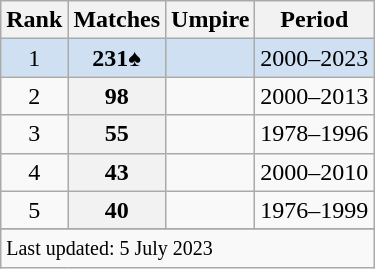<table class="wikitable plainrowheaders sortable">
<tr>
<th scope=col>Rank</th>
<th scope=col>Matches</th>
<th scope=col>Umpire</th>
<th scope=col>Period</th>
</tr>
<tr bgcolor=#cee0f2>
<td align=center>1</td>
<th scope="row" style="text-align:center; background:#cee0f2;">231♠</th>
<td></td>
<td>2000–2023</td>
</tr>
<tr>
<td align=center>2</td>
<th scope=row style=text-align:center;>98</th>
<td></td>
<td>2000–2013</td>
</tr>
<tr>
<td align=center>3</td>
<th scope=row style=text-align:center;>55</th>
<td></td>
<td>1978–1996</td>
</tr>
<tr>
<td align=center>4</td>
<th scope=row style=text-align:center;>43</th>
<td></td>
<td>2000–2010</td>
</tr>
<tr>
<td align=center>5</td>
<th scope=row style=text-align:center;>40</th>
<td></td>
<td>1976–1999</td>
</tr>
<tr>
</tr>
<tr class=sortbottom>
<td colspan=4><small>Last updated: 5 July 2023</small></td>
</tr>
</table>
